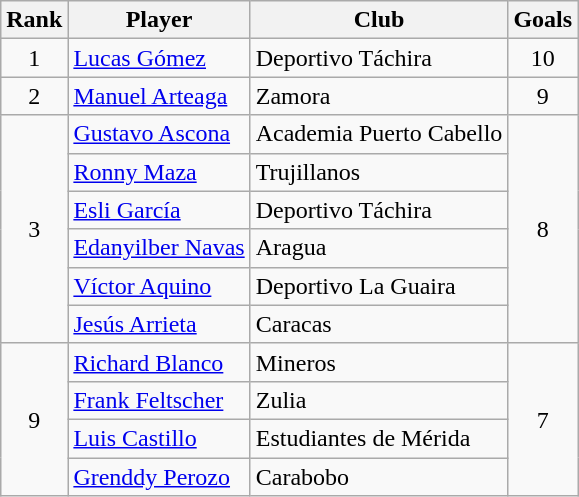<table class="wikitable" style="text-align:center">
<tr>
<th>Rank</th>
<th>Player</th>
<th>Club</th>
<th>Goals</th>
</tr>
<tr>
<td>1</td>
<td align="left"> <a href='#'>Lucas Gómez</a></td>
<td align="left">Deportivo Táchira</td>
<td>10</td>
</tr>
<tr>
<td>2</td>
<td align="left"> <a href='#'>Manuel Arteaga</a></td>
<td align="left">Zamora</td>
<td>9</td>
</tr>
<tr>
<td rowspan="6">3</td>
<td align="left"> <a href='#'>Gustavo Ascona</a></td>
<td align="left">Academia Puerto Cabello</td>
<td rowspan="6">8</td>
</tr>
<tr>
<td align="left"> <a href='#'>Ronny Maza</a></td>
<td align="left">Trujillanos</td>
</tr>
<tr>
<td align="left"> <a href='#'>Esli García</a></td>
<td align="left">Deportivo Táchira</td>
</tr>
<tr>
<td align="left"> <a href='#'>Edanyilber Navas</a></td>
<td align="left">Aragua</td>
</tr>
<tr>
<td align="left"> <a href='#'>Víctor Aquino</a></td>
<td align="left">Deportivo La Guaira</td>
</tr>
<tr>
<td align="left"> <a href='#'>Jesús Arrieta</a></td>
<td align="left">Caracas</td>
</tr>
<tr>
<td rowspan="4">9</td>
<td align="left"> <a href='#'>Richard Blanco</a></td>
<td align="left">Mineros</td>
<td rowspan="4">7</td>
</tr>
<tr>
<td align="left"> <a href='#'>Frank Feltscher</a></td>
<td align="left">Zulia</td>
</tr>
<tr>
<td align="left"> <a href='#'>Luis Castillo</a></td>
<td align="left">Estudiantes de Mérida</td>
</tr>
<tr>
<td align="left"> <a href='#'>Grenddy Perozo</a></td>
<td align="left">Carabobo</td>
</tr>
</table>
